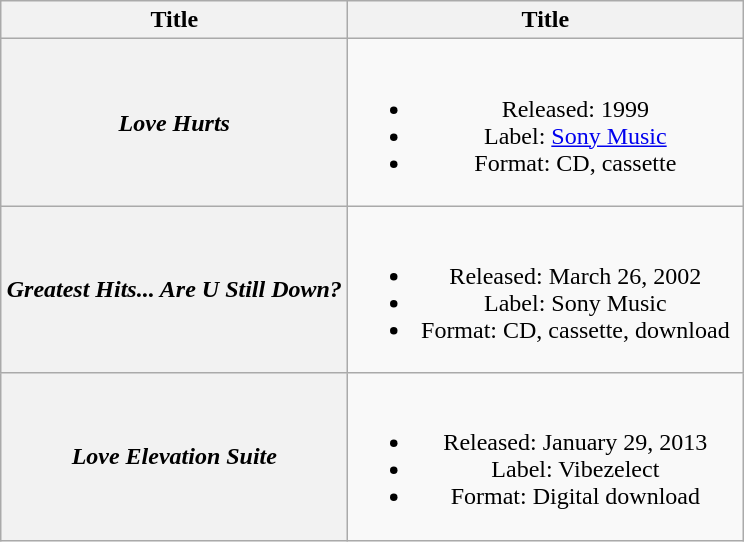<table class="wikitable plainrowheaders" style="text-align:center;">
<tr>
<th scope="col" style="width:14em;">Title</th>
<th scope="col" style="width:16em;">Title</th>
</tr>
<tr>
<th scope="row"><em>Love Hurts</em></th>
<td><br><ul><li>Released: 1999</li><li>Label: <a href='#'>Sony Music</a></li><li>Format: CD, cassette</li></ul></td>
</tr>
<tr>
<th scope="row"><em>Greatest Hits... Are U Still Down?</em></th>
<td><br><ul><li>Released: March 26, 2002</li><li>Label: Sony Music</li><li>Format: CD, cassette, download</li></ul></td>
</tr>
<tr>
<th scope="row"><em>Love Elevation Suite</em></th>
<td><br><ul><li>Released: January 29, 2013</li><li>Label: Vibezelect</li><li>Format: Digital download</li></ul></td>
</tr>
</table>
